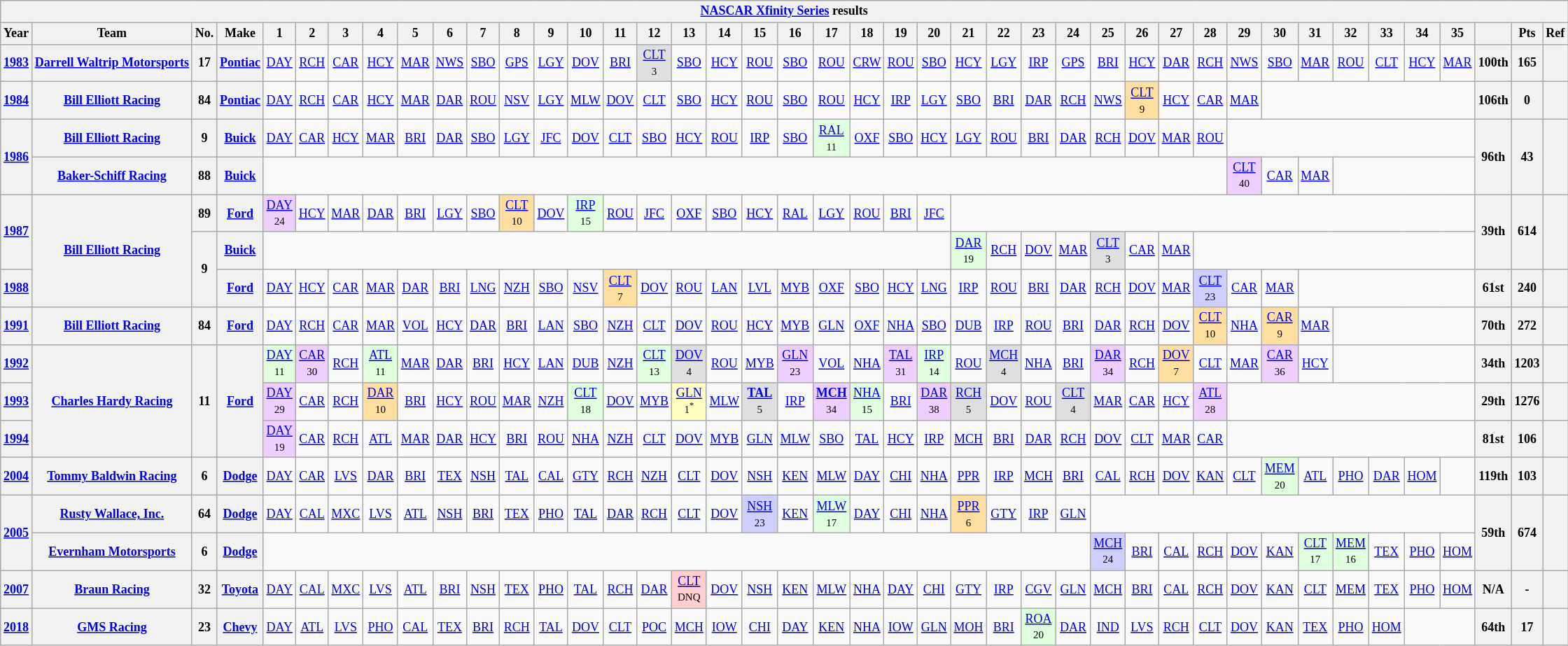<table class="wikitable" style="text-align:center; font-size:75%">
<tr>
<th colspan=42><a href='#'>NASCAR Xfinity Series</a> results</th>
</tr>
<tr>
<th>Year</th>
<th>Team</th>
<th>No.</th>
<th>Make</th>
<th>1</th>
<th>2</th>
<th>3</th>
<th>4</th>
<th>5</th>
<th>6</th>
<th>7</th>
<th>8</th>
<th>9</th>
<th>10</th>
<th>11</th>
<th>12</th>
<th>13</th>
<th>14</th>
<th>15</th>
<th>16</th>
<th>17</th>
<th>18</th>
<th>19</th>
<th>20</th>
<th>21</th>
<th>22</th>
<th>23</th>
<th>24</th>
<th>25</th>
<th>26</th>
<th>27</th>
<th>28</th>
<th>29</th>
<th>30</th>
<th>31</th>
<th>32</th>
<th>33</th>
<th>34</th>
<th>35</th>
<th></th>
<th>Pts</th>
<th>Ref</th>
</tr>
<tr>
<th><a href='#'>1983</a></th>
<th nowrap><a href='#'>Darrell Waltrip Motorsports</a></th>
<th>17</th>
<th><a href='#'>Pontiac</a></th>
<td><a href='#'>DAY</a></td>
<td><a href='#'>RCH</a></td>
<td><a href='#'>CAR</a></td>
<td><a href='#'>HCY</a></td>
<td><a href='#'>MAR</a></td>
<td><a href='#'>NWS</a></td>
<td><a href='#'>SBO</a></td>
<td><a href='#'>GPS</a></td>
<td><a href='#'>LGY</a></td>
<td><a href='#'>DOV</a></td>
<td><a href='#'>BRI</a></td>
<td style="background:#DFDFDF;"><a href='#'>CLT</a><br><small>3</small></td>
<td><a href='#'>SBO</a></td>
<td><a href='#'>HCY</a></td>
<td><a href='#'>ROU</a></td>
<td><a href='#'>SBO</a></td>
<td><a href='#'>ROU</a></td>
<td><a href='#'>CRW</a></td>
<td><a href='#'>ROU</a></td>
<td><a href='#'>SBO</a></td>
<td><a href='#'>HCY</a></td>
<td><a href='#'>LGY</a></td>
<td><a href='#'>IRP</a></td>
<td><a href='#'>GPS</a></td>
<td><a href='#'>BRI</a></td>
<td><a href='#'>HCY</a></td>
<td><a href='#'>DAR</a></td>
<td><a href='#'>RCH</a></td>
<td><a href='#'>NWS</a></td>
<td><a href='#'>SBO</a></td>
<td><a href='#'>MAR</a></td>
<td><a href='#'>ROU</a></td>
<td><a href='#'>CLT</a></td>
<td><a href='#'>HCY</a></td>
<td><a href='#'>MAR</a></td>
<th>100th</th>
<th>165</th>
<th></th>
</tr>
<tr>
<th><a href='#'>1984</a></th>
<th><a href='#'>Bill Elliott Racing</a></th>
<th>84</th>
<th><a href='#'>Pontiac</a></th>
<td><a href='#'>DAY</a></td>
<td><a href='#'>RCH</a></td>
<td><a href='#'>CAR</a></td>
<td><a href='#'>HCY</a></td>
<td><a href='#'>MAR</a></td>
<td><a href='#'>DAR</a></td>
<td><a href='#'>ROU</a></td>
<td><a href='#'>NSV</a></td>
<td><a href='#'>LGY</a></td>
<td><a href='#'>MLW</a></td>
<td><a href='#'>DOV</a></td>
<td><a href='#'>CLT</a></td>
<td><a href='#'>SBO</a></td>
<td><a href='#'>HCY</a></td>
<td><a href='#'>ROU</a></td>
<td><a href='#'>SBO</a></td>
<td><a href='#'>ROU</a></td>
<td><a href='#'>HCY</a></td>
<td><a href='#'>IRP</a></td>
<td><a href='#'>LGY</a></td>
<td><a href='#'>SBO</a></td>
<td><a href='#'>BRI</a></td>
<td><a href='#'>DAR</a></td>
<td><a href='#'>RCH</a></td>
<td><a href='#'>NWS</a></td>
<td style="background:#FFDF9F;"><a href='#'>CLT</a><br><small>9</small></td>
<td><a href='#'>HCY</a></td>
<td><a href='#'>CAR</a></td>
<td><a href='#'>MAR</a></td>
<td colspan=6></td>
<th>106th</th>
<th>0</th>
<th></th>
</tr>
<tr>
<th rowspan=2><a href='#'>1986</a></th>
<th><a href='#'>Bill Elliott Racing</a></th>
<th>9</th>
<th><a href='#'>Buick</a></th>
<td><a href='#'>DAY</a></td>
<td><a href='#'>CAR</a></td>
<td><a href='#'>HCY</a></td>
<td><a href='#'>MAR</a></td>
<td><a href='#'>BRI</a></td>
<td><a href='#'>DAR</a></td>
<td><a href='#'>SBO</a></td>
<td><a href='#'>LGY</a></td>
<td><a href='#'>JFC</a></td>
<td><a href='#'>DOV</a></td>
<td><a href='#'>CLT</a></td>
<td><a href='#'>SBO</a></td>
<td><a href='#'>HCY</a></td>
<td><a href='#'>ROU</a></td>
<td><a href='#'>IRP</a></td>
<td><a href='#'>SBO</a></td>
<td style="background:#DFFFDF;"><a href='#'>RAL</a><br><small>11</small></td>
<td><a href='#'>OXF</a></td>
<td><a href='#'>SBO</a></td>
<td><a href='#'>HCY</a></td>
<td><a href='#'>LGY</a></td>
<td><a href='#'>ROU</a></td>
<td><a href='#'>BRI</a></td>
<td><a href='#'>DAR</a></td>
<td><a href='#'>RCH</a></td>
<td><a href='#'>DOV</a></td>
<td><a href='#'>MAR</a></td>
<td><a href='#'>ROU</a></td>
<td colspan=7></td>
<th rowspan=2>96th</th>
<th rowspan=2>43</th>
<th rowspan=2></th>
</tr>
<tr>
<th><a href='#'>Baker-Schiff Racing</a></th>
<th>88</th>
<th><a href='#'>Buick</a></th>
<td colspan=28></td>
<td style="background:#EFCFFF;"><a href='#'>CLT</a><br><small>40</small></td>
<td><a href='#'>CAR</a></td>
<td><a href='#'>MAR</a></td>
<td colspan=4></td>
</tr>
<tr>
<th rowspan=2><a href='#'>1987</a></th>
<th rowspan=3><a href='#'>Bill Elliott Racing</a></th>
<th>89</th>
<th><a href='#'>Ford</a></th>
<td style="background:#EFCFFF;"><a href='#'>DAY</a><br><small>24</small></td>
<td><a href='#'>HCY</a></td>
<td><a href='#'>MAR</a></td>
<td><a href='#'>DAR</a></td>
<td><a href='#'>BRI</a></td>
<td><a href='#'>LGY</a></td>
<td><a href='#'>SBO</a></td>
<td style="background:#FFDF9F;"><a href='#'>CLT</a><br><small>10</small></td>
<td><a href='#'>DOV</a></td>
<td style="background:#DFFFDF;"><a href='#'>IRP</a><br><small>15</small></td>
<td><a href='#'>ROU</a></td>
<td><a href='#'>JFC</a></td>
<td><a href='#'>OXF</a></td>
<td><a href='#'>SBO</a></td>
<td><a href='#'>HCY</a></td>
<td><a href='#'>RAL</a></td>
<td><a href='#'>LGY</a></td>
<td><a href='#'>ROU</a></td>
<td><a href='#'>BRI</a></td>
<td><a href='#'>JFC</a></td>
<td colspan=15></td>
<th rowspan=2>39th</th>
<th rowspan=2>614</th>
<th rowspan=2></th>
</tr>
<tr>
<th rowspan=2>9</th>
<th><a href='#'>Buick</a></th>
<td colspan=20></td>
<td style="background:#DFFFDF;"><a href='#'>DAR</a><br><small>19</small></td>
<td><a href='#'>RCH</a></td>
<td><a href='#'>DOV</a></td>
<td><a href='#'>MAR</a></td>
<td style="background:#DFDFDF;"><a href='#'>CLT</a><br><small>3</small></td>
<td><a href='#'>CAR</a></td>
<td><a href='#'>MAR</a></td>
<td colspan=8></td>
</tr>
<tr>
<th><a href='#'>1988</a></th>
<th><a href='#'>Ford</a></th>
<td><a href='#'>DAY</a></td>
<td><a href='#'>HCY</a></td>
<td><a href='#'>CAR</a></td>
<td><a href='#'>MAR</a></td>
<td><a href='#'>DAR</a></td>
<td><a href='#'>BRI</a></td>
<td><a href='#'>LNG</a></td>
<td><a href='#'>NZH</a></td>
<td><a href='#'>SBO</a></td>
<td><a href='#'>NSV</a></td>
<td style="background:#FFDF9F;"><a href='#'>CLT</a><br><small>7</small></td>
<td><a href='#'>DOV</a></td>
<td><a href='#'>ROU</a></td>
<td><a href='#'>LAN</a></td>
<td><a href='#'>LVL</a></td>
<td><a href='#'>MYB</a></td>
<td><a href='#'>OXF</a></td>
<td><a href='#'>SBO</a></td>
<td><a href='#'>HCY</a></td>
<td><a href='#'>LNG</a></td>
<td><a href='#'>IRP</a></td>
<td><a href='#'>ROU</a></td>
<td><a href='#'>BRI</a></td>
<td><a href='#'>DAR</a></td>
<td><a href='#'>RCH</a></td>
<td><a href='#'>DOV</a></td>
<td><a href='#'>MAR</a></td>
<td style="background:#CFCFFF;"><a href='#'>CLT</a><br><small>23</small></td>
<td><a href='#'>CAR</a></td>
<td><a href='#'>MAR</a></td>
<td colspan=5></td>
<th>61st</th>
<th>240</th>
<th></th>
</tr>
<tr>
<th><a href='#'>1991</a></th>
<th><a href='#'>Bill Elliott Racing</a></th>
<th>84</th>
<th><a href='#'>Ford</a></th>
<td><a href='#'>DAY</a></td>
<td><a href='#'>RCH</a></td>
<td><a href='#'>CAR</a></td>
<td><a href='#'>MAR</a></td>
<td><a href='#'>VOL</a></td>
<td><a href='#'>HCY</a></td>
<td><a href='#'>DAR</a></td>
<td><a href='#'>BRI</a></td>
<td><a href='#'>LAN</a></td>
<td><a href='#'>SBO</a></td>
<td><a href='#'>NZH</a></td>
<td><a href='#'>CLT</a></td>
<td><a href='#'>DOV</a></td>
<td><a href='#'>ROU</a></td>
<td><a href='#'>HCY</a></td>
<td><a href='#'>MYB</a></td>
<td><a href='#'>GLN</a></td>
<td><a href='#'>OXF</a></td>
<td><a href='#'>NHA</a></td>
<td><a href='#'>SBO</a></td>
<td><a href='#'>DUB</a></td>
<td><a href='#'>IRP</a></td>
<td><a href='#'>ROU</a></td>
<td><a href='#'>BRI</a></td>
<td><a href='#'>DAR</a></td>
<td><a href='#'>RCH</a></td>
<td><a href='#'>DOV</a></td>
<td style="background:#FFDF9F;"><a href='#'>CLT</a><br><small>10</small></td>
<td><a href='#'>NHA</a></td>
<td style="background:#FFDF9F;"><a href='#'>CAR</a><br><small>9</small></td>
<td><a href='#'>MAR</a></td>
<td colspan=4></td>
<th>70th</th>
<th>272</th>
<th></th>
</tr>
<tr>
<th><a href='#'>1992</a></th>
<th rowspan=3><a href='#'>Charles Hardy Racing</a></th>
<th rowspan=3>11</th>
<th rowspan=3><a href='#'>Ford</a></th>
<td style="background:#DFFFDF;"><a href='#'>DAY</a><br><small>11</small></td>
<td style="background:#EFCFFF;"><a href='#'>CAR</a><br><small>30</small></td>
<td><a href='#'>RCH</a></td>
<td style="background:#DFFFDF;"><a href='#'>ATL</a><br><small>11</small></td>
<td><a href='#'>MAR</a></td>
<td><a href='#'>DAR</a></td>
<td><a href='#'>BRI</a></td>
<td><a href='#'>HCY</a></td>
<td><a href='#'>LAN</a></td>
<td><a href='#'>DUB</a></td>
<td><a href='#'>NZH</a></td>
<td style="background:#DFFFDF;"><a href='#'>CLT</a><br><small>13</small></td>
<td style="background:#DFDFDF;"><a href='#'>DOV</a><br><small>4</small></td>
<td><a href='#'>ROU</a></td>
<td><a href='#'>MYB</a></td>
<td style="background:#EFCFFF;"><a href='#'>GLN</a><br><small>23</small></td>
<td><a href='#'>VOL</a></td>
<td><a href='#'>NHA</a></td>
<td style="background:#EFCFFF;"><a href='#'>TAL</a><br><small>31</small></td>
<td style="background:#DFFFDF;"><a href='#'>IRP</a><br><small>14</small></td>
<td><a href='#'>ROU</a></td>
<td style="background:#DFDFDF;"><a href='#'>MCH</a><br><small>4</small></td>
<td><a href='#'>NHA</a></td>
<td><a href='#'>BRI</a></td>
<td style="background:#EFCFFF;"><a href='#'>DAR</a><br><small>34</small></td>
<td><a href='#'>RCH</a></td>
<td style="background:#FFDF9F;"><a href='#'>DOV</a><br><small>7</small></td>
<td><a href='#'>CLT</a></td>
<td><a href='#'>MAR</a></td>
<td style="background:#EFCFFF;"><a href='#'>CAR</a><br><small>36</small></td>
<td><a href='#'>HCY</a></td>
<td colspan=4></td>
<th>34th</th>
<th>1203</th>
<th></th>
</tr>
<tr>
<th><a href='#'>1993</a></th>
<td style="background:#EFCFFF;"><a href='#'>DAY</a><br><small>29</small></td>
<td><a href='#'>CAR</a></td>
<td><a href='#'>RCH</a></td>
<td style="background:#FFDF9F;"><a href='#'>DAR</a><br><small>10</small></td>
<td><a href='#'>BRI</a></td>
<td><a href='#'>HCY</a></td>
<td><a href='#'>ROU</a></td>
<td><a href='#'>MAR</a></td>
<td><a href='#'>NZH</a></td>
<td style="background:#DFFFDF;"><a href='#'>CLT</a><br><small>18</small></td>
<td><a href='#'>DOV</a></td>
<td><a href='#'>MYB</a></td>
<td style="background:#FFFFBF;"><a href='#'>GLN</a><br><small>1<sup>*</sup></small></td>
<td><a href='#'>MLW</a></td>
<td style="background:#DFDFDF;"><strong><a href='#'>TAL</a></strong><br><small>5</small></td>
<td><a href='#'>IRP</a></td>
<td style="background:#EFCFFF;"><strong><a href='#'>MCH</a></strong><br><small>34</small></td>
<td style="background:#DFFFDF;"><a href='#'>NHA</a><br><small>15</small></td>
<td><a href='#'>BRI</a></td>
<td style="background:#EFCFFF;"><a href='#'>DAR</a><br><small>38</small></td>
<td style="background:#DFDFDF;"><a href='#'>RCH</a><br><small>5</small></td>
<td><a href='#'>DOV</a></td>
<td><a href='#'>ROU</a></td>
<td style="background:#DFDFDF;"><a href='#'>CLT</a><br><small>4</small></td>
<td><a href='#'>MAR</a></td>
<td><a href='#'>CAR</a></td>
<td><a href='#'>HCY</a></td>
<td style="background:#EFCFFF;"><a href='#'>ATL</a><br><small>28</small></td>
<td colspan=7></td>
<th>29th</th>
<th>1276</th>
<th></th>
</tr>
<tr>
<th><a href='#'>1994</a></th>
<td style="background:#EFCFFF;"><a href='#'>DAY</a><br><small>19</small></td>
<td><a href='#'>CAR</a></td>
<td><a href='#'>RCH</a></td>
<td><a href='#'>ATL</a></td>
<td><a href='#'>MAR</a></td>
<td><a href='#'>DAR</a></td>
<td><a href='#'>HCY</a></td>
<td><a href='#'>BRI</a></td>
<td><a href='#'>ROU</a></td>
<td><a href='#'>NHA</a></td>
<td><a href='#'>NZH</a></td>
<td><a href='#'>CLT</a></td>
<td><a href='#'>DOV</a></td>
<td><a href='#'>MYB</a></td>
<td><a href='#'>GLN</a></td>
<td><a href='#'>MLW</a></td>
<td><a href='#'>SBO</a></td>
<td><a href='#'>TAL</a></td>
<td><a href='#'>HCY</a></td>
<td><a href='#'>IRP</a></td>
<td><a href='#'>MCH</a></td>
<td><a href='#'>BRI</a></td>
<td><a href='#'>DAR</a></td>
<td><a href='#'>RCH</a></td>
<td><a href='#'>DOV</a></td>
<td><a href='#'>CLT</a></td>
<td><a href='#'>MAR</a></td>
<td><a href='#'>CAR</a></td>
<td colspan=7></td>
<th>81st</th>
<th>106</th>
<th></th>
</tr>
<tr>
<th><a href='#'>2004</a></th>
<th><a href='#'>Tommy Baldwin Racing</a></th>
<th>6</th>
<th><a href='#'>Dodge</a></th>
<td><a href='#'>DAY</a></td>
<td><a href='#'>CAR</a></td>
<td><a href='#'>LVS</a></td>
<td><a href='#'>DAR</a></td>
<td><a href='#'>BRI</a></td>
<td><a href='#'>TEX</a></td>
<td><a href='#'>NSH</a></td>
<td><a href='#'>TAL</a></td>
<td><a href='#'>CAL</a></td>
<td><a href='#'>GTY</a></td>
<td><a href='#'>RCH</a></td>
<td><a href='#'>NZH</a></td>
<td><a href='#'>CLT</a></td>
<td><a href='#'>DOV</a></td>
<td><a href='#'>NSH</a></td>
<td><a href='#'>KEN</a></td>
<td><a href='#'>MLW</a></td>
<td><a href='#'>DAY</a></td>
<td><a href='#'>CHI</a></td>
<td><a href='#'>NHA</a></td>
<td><a href='#'>PPR</a></td>
<td><a href='#'>IRP</a></td>
<td><a href='#'>MCH</a></td>
<td><a href='#'>BRI</a></td>
<td><a href='#'>CAL</a></td>
<td><a href='#'>RCH</a></td>
<td><a href='#'>DOV</a></td>
<td><a href='#'>KAN</a></td>
<td><a href='#'>CLT</a></td>
<td style="background:#DFFFDF;"><a href='#'>MEM</a><br><small>20</small></td>
<td><a href='#'>ATL</a></td>
<td><a href='#'>PHO</a></td>
<td><a href='#'>DAR</a></td>
<td><a href='#'>HOM</a></td>
<td></td>
<th>119th</th>
<th>103</th>
<th></th>
</tr>
<tr>
<th rowspan=2><a href='#'>2005</a></th>
<th><a href='#'>Rusty Wallace, Inc.</a></th>
<th>64</th>
<th><a href='#'>Dodge</a></th>
<td><a href='#'>DAY</a></td>
<td><a href='#'>CAL</a></td>
<td><a href='#'>MXC</a></td>
<td><a href='#'>LVS</a></td>
<td><a href='#'>ATL</a></td>
<td><a href='#'>NSH</a></td>
<td><a href='#'>BRI</a></td>
<td><a href='#'>TEX</a></td>
<td><a href='#'>PHO</a></td>
<td><a href='#'>TAL</a></td>
<td><a href='#'>DAR</a></td>
<td><a href='#'>RCH</a></td>
<td><a href='#'>CLT</a></td>
<td><a href='#'>DOV</a></td>
<td style="background:#CFCFFF;"><a href='#'>NSH</a><br><small>23</small></td>
<td><a href='#'>KEN</a></td>
<td style="background:#DFFFDF;"><a href='#'>MLW</a><br><small>17</small></td>
<td><a href='#'>DAY</a></td>
<td><a href='#'>CHI</a></td>
<td><a href='#'>NHA</a></td>
<td style="background:#FFDF9F;"><a href='#'>PPR</a><br><small>6</small></td>
<td><a href='#'>GTY</a></td>
<td><a href='#'>IRP</a></td>
<td><a href='#'>GLN</a></td>
<td colspan=11></td>
<th rowspan=2>59th</th>
<th rowspan=2>674</th>
<th rowspan=2></th>
</tr>
<tr>
<th><a href='#'>Evernham Motorsports</a></th>
<th>6</th>
<th><a href='#'>Dodge</a></th>
<td colspan=24></td>
<td style="background:#CFCFFF;"><a href='#'>MCH</a><br><small>24</small></td>
<td><a href='#'>BRI</a></td>
<td><a href='#'>CAL</a></td>
<td><a href='#'>RCH</a></td>
<td><a href='#'>DOV</a></td>
<td><a href='#'>KAN</a></td>
<td style="background:#DFFFDF;"><a href='#'>CLT</a><br><small>17</small></td>
<td style="background:#DFFFDF;"><a href='#'>MEM</a><br><small>16</small></td>
<td><a href='#'>TEX</a></td>
<td><a href='#'>PHO</a></td>
<td><a href='#'>HOM</a></td>
</tr>
<tr>
<th><a href='#'>2007</a></th>
<th><a href='#'>Braun Racing</a></th>
<th>32</th>
<th><a href='#'>Toyota</a></th>
<td><a href='#'>DAY</a></td>
<td><a href='#'>CAL</a></td>
<td><a href='#'>MXC</a></td>
<td><a href='#'>LVS</a></td>
<td><a href='#'>ATL</a></td>
<td><a href='#'>BRI</a></td>
<td><a href='#'>NSH</a></td>
<td><a href='#'>TEX</a></td>
<td><a href='#'>PHO</a></td>
<td><a href='#'>TAL</a></td>
<td><a href='#'>RCH</a></td>
<td><a href='#'>DAR</a></td>
<td style="background:#FFCFCF;"><a href='#'>CLT</a><br><small>DNQ</small></td>
<td><a href='#'>DOV</a></td>
<td><a href='#'>NSH</a></td>
<td><a href='#'>KEN</a></td>
<td><a href='#'>MLW</a></td>
<td><a href='#'>NHA</a></td>
<td><a href='#'>DAY</a></td>
<td><a href='#'>CHI</a></td>
<td><a href='#'>GTY</a></td>
<td><a href='#'>IRP</a></td>
<td><a href='#'>CGV</a></td>
<td><a href='#'>GLN</a></td>
<td><a href='#'>MCH</a></td>
<td><a href='#'>BRI</a></td>
<td><a href='#'>CAL</a></td>
<td><a href='#'>RCH</a></td>
<td><a href='#'>DOV</a></td>
<td><a href='#'>KAN</a></td>
<td><a href='#'>CLT</a></td>
<td><a href='#'>MEM</a></td>
<td><a href='#'>TEX</a></td>
<td><a href='#'>PHO</a></td>
<td><a href='#'>HOM</a></td>
<th>N/A</th>
<th>-</th>
<th></th>
</tr>
<tr>
<th><a href='#'>2018</a></th>
<th><a href='#'>GMS Racing</a></th>
<th>23</th>
<th><a href='#'>Chevy</a></th>
<td><a href='#'>DAY</a></td>
<td><a href='#'>ATL</a></td>
<td><a href='#'>LVS</a></td>
<td><a href='#'>PHO</a></td>
<td><a href='#'>CAL</a></td>
<td><a href='#'>TEX</a></td>
<td><a href='#'>BRI</a></td>
<td><a href='#'>RCH</a></td>
<td><a href='#'>TAL</a></td>
<td><a href='#'>DOV</a></td>
<td><a href='#'>CLT</a></td>
<td><a href='#'>POC</a></td>
<td><a href='#'>MCH</a></td>
<td><a href='#'>IOW</a></td>
<td><a href='#'>CHI</a></td>
<td><a href='#'>DAY</a></td>
<td><a href='#'>KEN</a></td>
<td><a href='#'>NHA</a></td>
<td><a href='#'>IOW</a></td>
<td><a href='#'>GLN</a></td>
<td><a href='#'>MOH</a></td>
<td><a href='#'>BRI</a></td>
<td style="background:#DFFFDF;"><a href='#'>ROA</a><br><small>20</small></td>
<td><a href='#'>DAR</a></td>
<td><a href='#'>IND</a></td>
<td><a href='#'>LVS</a></td>
<td><a href='#'>RCH</a></td>
<td><a href='#'>CLT</a></td>
<td><a href='#'>DOV</a></td>
<td><a href='#'>KAN</a></td>
<td><a href='#'>TEX</a></td>
<td><a href='#'>PHO</a></td>
<td><a href='#'>HOM</a></td>
<td colspan=2></td>
<th>64th</th>
<th>17</th>
<th></th>
</tr>
</table>
